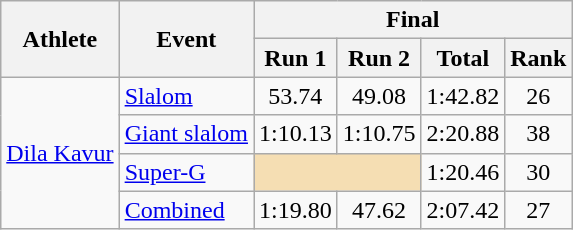<table class="wikitable">
<tr>
<th rowspan="2">Athlete</th>
<th rowspan="2">Event</th>
<th colspan="4">Final</th>
</tr>
<tr>
<th>Run 1</th>
<th>Run 2</th>
<th>Total</th>
<th>Rank</th>
</tr>
<tr>
<td rowspan=4><a href='#'>Dila Kavur</a></td>
<td><a href='#'>Slalom</a></td>
<td align="center">53.74</td>
<td align="center">49.08</td>
<td align="center">1:42.82</td>
<td align="center">26</td>
</tr>
<tr>
<td><a href='#'>Giant slalom</a></td>
<td align="center">1:10.13</td>
<td align="center">1:10.75</td>
<td align="center">2:20.88</td>
<td align="center">38</td>
</tr>
<tr>
<td><a href='#'>Super-G</a></td>
<td colspan=2 bgcolor="wheat"></td>
<td align="center">1:20.46</td>
<td align="center">30</td>
</tr>
<tr>
<td><a href='#'>Combined</a></td>
<td align="center">1:19.80</td>
<td align="center">47.62</td>
<td align="center">2:07.42</td>
<td align="center">27</td>
</tr>
</table>
